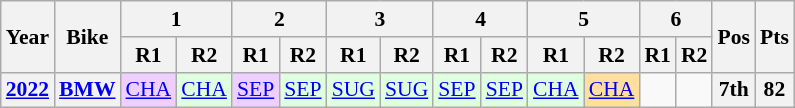<table class="wikitable" style="text-align:center; font-size:90%">
<tr>
<th valign="middle" rowspan=2>Year</th>
<th valign="middle" rowspan=2>Bike</th>
<th colspan=2>1</th>
<th colspan=2>2</th>
<th colspan=2>3</th>
<th colspan=2>4</th>
<th colspan=2>5</th>
<th colspan=2>6</th>
<th rowspan=2>Pos</th>
<th rowspan=2>Pts</th>
</tr>
<tr>
<th>R1</th>
<th>R2</th>
<th>R1</th>
<th>R2</th>
<th>R1</th>
<th>R2</th>
<th>R1</th>
<th>R2</th>
<th>R1</th>
<th>R2</th>
<th>R1</th>
<th>R2</th>
</tr>
<tr>
<th><a href='#'>2022</a></th>
<th><a href='#'>BMW</a></th>
<td style="background:#efcfff;"><a href='#'>CHA</a><br></td>
<td style="background:#dfffdf;"><a href='#'>CHA</a><br></td>
<td style="background:#efcfff;"><a href='#'>SEP</a><br></td>
<td style="background:#dfffdf;"><a href='#'>SEP</a><br></td>
<td style="background:#dfffdf;"><a href='#'>SUG</a><br></td>
<td style="background:#dfffdf;"><a href='#'>SUG</a><br></td>
<td style="background:#dfffdf;"><a href='#'>SEP</a><br></td>
<td style="background:#dfffdf;"><a href='#'>SEP</a><br></td>
<td style="background:#dfffdf;"><a href='#'>CHA</a><br></td>
<td style="background:#ffdf9f;"><a href='#'>CHA</a><br></td>
<td></td>
<td></td>
<th style="background:#;">7th</th>
<th style="background:#;">82</th>
</tr>
</table>
